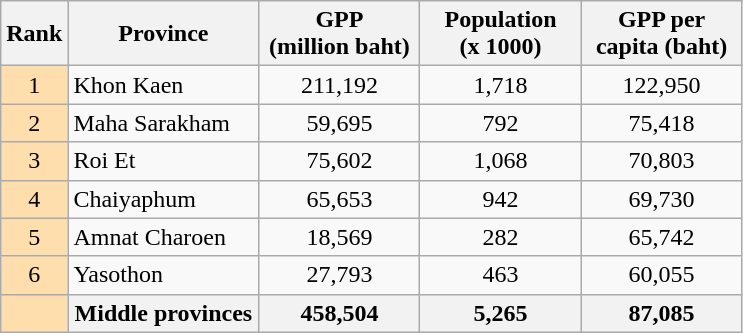<table class="wikitable sortable">
<tr>
<th style="width:10px;" class=unsortable>Rank</th>
<th style="width:120px;">Province</th>
<th style="width:100px;">GPP<br>(million baht)</th>
<th style="width:100px;">Population<br>(x 1000)</th>
<th style="width:100px;">GPP per capita (baht)</th>
</tr>
<tr>
<td style="background:#ffdead;text-align:center;">1</td>
<td>Khon Kaen</td>
<td style="text-align:center;">211,192</td>
<td style="text-align:center;">1,718</td>
<td style="text-align:center;">122,950</td>
</tr>
<tr>
<td style="background:#ffdead;text-align:center;">2</td>
<td>Maha Sarakham</td>
<td style="text-align:center;">59,695</td>
<td style="text-align:center;">792</td>
<td style="text-align:center;">75,418</td>
</tr>
<tr>
<td style="background:#ffdead;text-align:center;">3</td>
<td>Roi Et</td>
<td style="text-align:center;">75,602</td>
<td style="text-align:center;">1,068</td>
<td style="text-align:center;">70,803</td>
</tr>
<tr>
<td style="background:#ffdead;text-align:center;">4</td>
<td>Chaiyaphum</td>
<td style="text-align:center;">65,653</td>
<td style="text-align:center;">942</td>
<td style="text-align:center;">69,730</td>
</tr>
<tr>
<td style="background:#ffdead;text-align:center;">5</td>
<td>Amnat Charoen</td>
<td style="text-align:center;">18,569</td>
<td style="text-align:center;">282</td>
<td style="text-align:center;">65,742</td>
</tr>
<tr>
<td style="background:#ffdead;text-align:center;">6</td>
<td>Yasothon</td>
<td style="text-align:center;">27,793</td>
<td style="text-align:center;">463</td>
<td style="text-align:center;">60,055</td>
</tr>
<tr>
<th style="background:#ffdead;"> </th>
<th>Middle provinces</th>
<th>458,504</th>
<th>5,265</th>
<th>87,085</th>
</tr>
</table>
